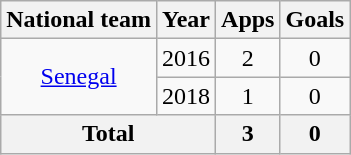<table class="wikitable" style="text-align:center">
<tr>
<th>National team</th>
<th>Year</th>
<th>Apps</th>
<th>Goals</th>
</tr>
<tr>
<td rowspan="2"><a href='#'>Senegal</a></td>
<td>2016</td>
<td>2</td>
<td>0</td>
</tr>
<tr>
<td>2018</td>
<td>1</td>
<td>0</td>
</tr>
<tr>
<th colspan="2">Total</th>
<th>3</th>
<th>0</th>
</tr>
</table>
